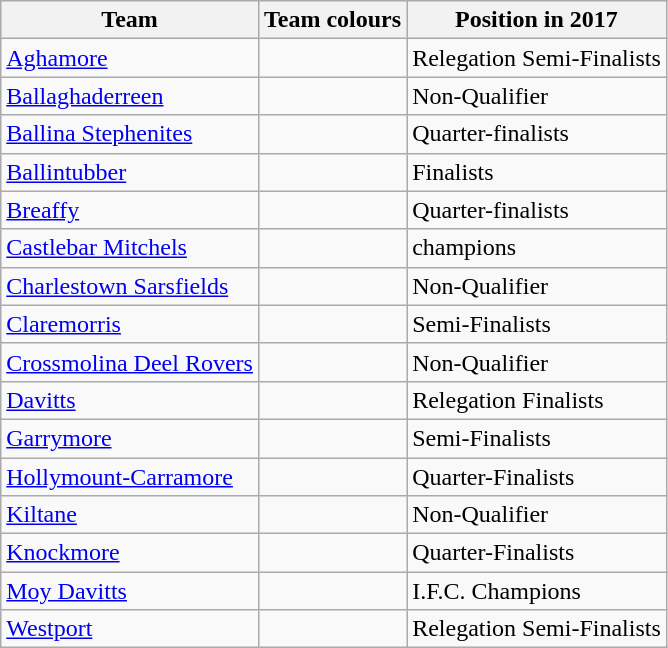<table class="wikitable">
<tr>
<th>Team</th>
<th>Team colours</th>
<th>Position in 2017</th>
</tr>
<tr>
<td><a href='#'>Aghamore</a></td>
<td></td>
<td>Relegation Semi-Finalists</td>
</tr>
<tr>
<td><a href='#'>Ballaghaderreen</a></td>
<td></td>
<td>Non-Qualifier</td>
</tr>
<tr>
<td><a href='#'>Ballina Stephenites</a></td>
<td></td>
<td>Quarter-finalists</td>
</tr>
<tr>
<td><a href='#'>Ballintubber</a></td>
<td></td>
<td>Finalists</td>
</tr>
<tr>
<td><a href='#'>Breaffy</a></td>
<td></td>
<td>Quarter-finalists</td>
</tr>
<tr>
<td><a href='#'>Castlebar Mitchels</a></td>
<td></td>
<td>champions</td>
</tr>
<tr>
<td><a href='#'>Charlestown Sarsfields</a></td>
<td></td>
<td>Non-Qualifier</td>
</tr>
<tr>
<td><a href='#'>Claremorris</a></td>
<td></td>
<td>Semi-Finalists</td>
</tr>
<tr>
<td><a href='#'>Crossmolina Deel Rovers</a></td>
<td></td>
<td>Non-Qualifier</td>
</tr>
<tr>
<td><a href='#'>Davitts</a></td>
<td></td>
<td>Relegation Finalists</td>
</tr>
<tr>
<td><a href='#'>Garrymore</a></td>
<td></td>
<td>Semi-Finalists</td>
</tr>
<tr>
<td><a href='#'>Hollymount-Carramore</a></td>
<td></td>
<td>Quarter-Finalists</td>
</tr>
<tr>
<td><a href='#'>Kiltane</a></td>
<td></td>
<td>Non-Qualifier</td>
</tr>
<tr>
<td><a href='#'>Knockmore</a></td>
<td></td>
<td>Quarter-Finalists</td>
</tr>
<tr>
<td><a href='#'>Moy Davitts</a></td>
<td></td>
<td>I.F.C. Champions</td>
</tr>
<tr>
<td><a href='#'>Westport</a></td>
<td></td>
<td>Relegation Semi-Finalists</td>
</tr>
</table>
